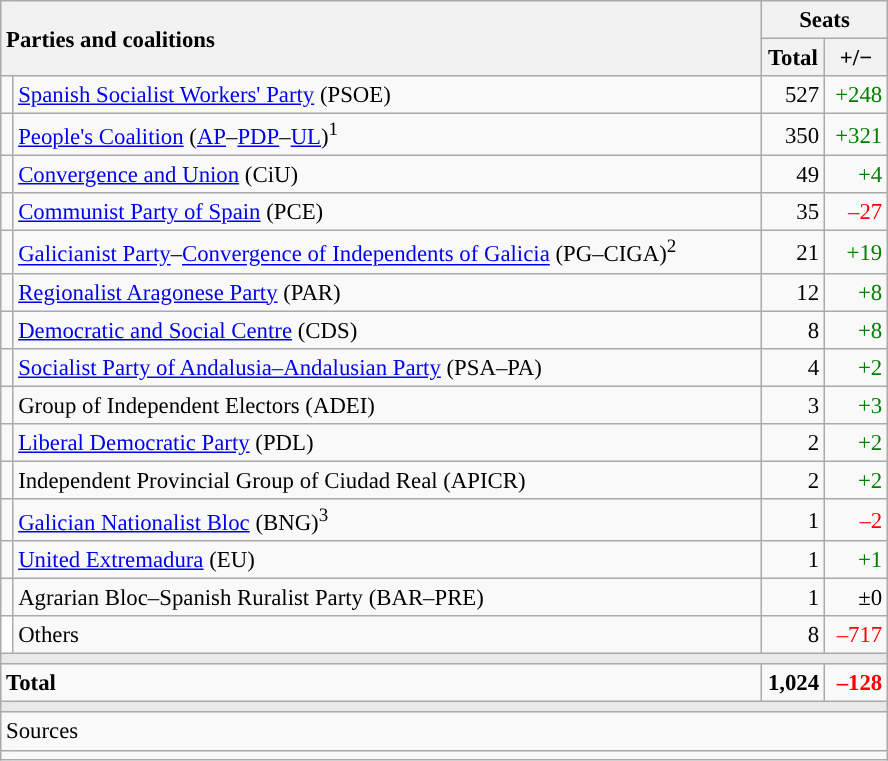<table class="wikitable" style="text-align:right; font-size:95%;">
<tr>
<th style="text-align:left;" rowspan="2" colspan="2" width="500">Parties and coalitions</th>
<th colspan="2">Seats</th>
</tr>
<tr>
<th width="35">Total</th>
<th width="35">+/−</th>
</tr>
<tr>
<td width="1" style="color:inherit;background:"></td>
<td align="left"><a href='#'>Spanish Socialist Workers' Party</a> (PSOE)</td>
<td>527</td>
<td style="color:green;">+248</td>
</tr>
<tr>
<td style="color:inherit;background:"></td>
<td align="left"><a href='#'>People's Coalition</a> (<a href='#'>AP</a>–<a href='#'>PDP</a>–<a href='#'>UL</a>)<sup>1</sup></td>
<td>350</td>
<td style="color:green;">+321</td>
</tr>
<tr>
<td style="color:inherit;background:"></td>
<td align="left"><a href='#'>Convergence and Union</a> (CiU)</td>
<td>49</td>
<td style="color:green;">+4</td>
</tr>
<tr>
<td style="color:inherit;background:"></td>
<td align="left"><a href='#'>Communist Party of Spain</a> (PCE)</td>
<td>35</td>
<td style="color:red;">–27</td>
</tr>
<tr>
<td style="color:inherit;background:"></td>
<td align="left"><a href='#'>Galicianist Party</a>–<a href='#'>Convergence of Independents of Galicia</a> (PG–CIGA)<sup>2</sup></td>
<td>21</td>
<td style="color:green;">+19</td>
</tr>
<tr>
<td style="color:inherit;background:"></td>
<td align="left"><a href='#'>Regionalist Aragonese Party</a> (PAR)</td>
<td>12</td>
<td style="color:green;">+8</td>
</tr>
<tr>
<td style="color:inherit;background:"></td>
<td align="left"><a href='#'>Democratic and Social Centre</a> (CDS)</td>
<td>8</td>
<td style="color:green;">+8</td>
</tr>
<tr>
<td style="color:inherit;background:"></td>
<td align="left"><a href='#'>Socialist Party of Andalusia–Andalusian Party</a> (PSA–PA)</td>
<td>4</td>
<td style="color:green;">+2</td>
</tr>
<tr>
<td style="color:inherit;background:"></td>
<td align="left">Group of Independent Electors (ADEI)</td>
<td>3</td>
<td style="color:green;">+3</td>
</tr>
<tr>
<td style="color:inherit;background:"></td>
<td align="left"><a href='#'>Liberal Democratic Party</a> (PDL)</td>
<td>2</td>
<td style="color:green;">+2</td>
</tr>
<tr>
<td style="color:inherit;background:"></td>
<td align="left">Independent Provincial Group of Ciudad Real (APICR)</td>
<td>2</td>
<td style="color:green;">+2</td>
</tr>
<tr>
<td style="color:inherit;background:"></td>
<td align="left"><a href='#'>Galician Nationalist Bloc</a> (BNG)<sup>3</sup></td>
<td>1</td>
<td style="color:red;">–2</td>
</tr>
<tr>
<td style="color:inherit;background:"></td>
<td align="left"><a href='#'>United Extremadura</a> (EU)</td>
<td>1</td>
<td style="color:green;">+1</td>
</tr>
<tr>
<td style="color:inherit;background:"></td>
<td align="left">Agrarian Bloc–Spanish Ruralist Party (BAR–PRE)</td>
<td>1</td>
<td>±0</td>
</tr>
<tr>
<td bgcolor="white"></td>
<td align="left">Others</td>
<td>8</td>
<td style="color:red;">–717</td>
</tr>
<tr>
<td colspan="4" bgcolor="#E9E9E9"></td>
</tr>
<tr style="font-weight:bold;">
<td align="left" colspan="2">Total</td>
<td>1,024</td>
<td style="color:red;">–128</td>
</tr>
<tr>
<td colspan="4" bgcolor="#E9E9E9"></td>
</tr>
<tr>
<td align="left" colspan="4">Sources</td>
</tr>
<tr>
<td colspan="6" style="text-align:left;font-size:95%;max-width:790px;"></td>
</tr>
</table>
